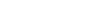<table style="width100%; text-align:center; font-weight:bold;">
<tr style="color:white;">
<td style="background:">60</td>
<td style="background:">15</td>
<td style="background:">12</td>
<td style="background:">1</td>
</tr>
<tr>
<td></td>
<td></td>
<td></td>
<td></td>
<td></td>
</tr>
</table>
